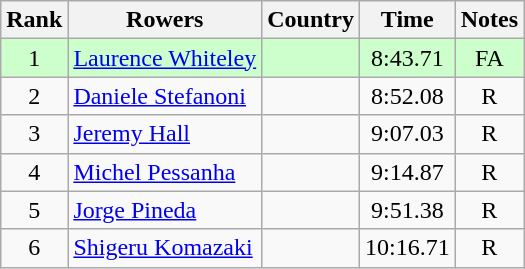<table class="wikitable" style="text-align:center">
<tr>
<th>Rank</th>
<th>Rowers</th>
<th>Country</th>
<th>Time</th>
<th>Notes</th>
</tr>
<tr bgcolor=ccffcc>
<td>1</td>
<td align="left"><a href='#'>Laurence Whiteley</a></td>
<td align="left"></td>
<td>8:43.71</td>
<td>FA</td>
</tr>
<tr>
<td>2</td>
<td align="left"><a href='#'>Daniele Stefanoni</a></td>
<td align="left"></td>
<td>8:52.08</td>
<td>R</td>
</tr>
<tr>
<td>3</td>
<td align="left"><a href='#'>Jeremy Hall</a></td>
<td align="left"></td>
<td>9:07.03</td>
<td>R</td>
</tr>
<tr>
<td>4</td>
<td align="left"><a href='#'>Michel Pessanha</a></td>
<td align="left"></td>
<td>9:14.87</td>
<td>R</td>
</tr>
<tr>
<td>5</td>
<td align="left"><a href='#'>Jorge Pineda</a></td>
<td align="left"></td>
<td>9:51.38</td>
<td>R</td>
</tr>
<tr>
<td>6</td>
<td align="left"><a href='#'>Shigeru Komazaki</a></td>
<td align="left"></td>
<td>10:16.71</td>
<td>R</td>
</tr>
</table>
